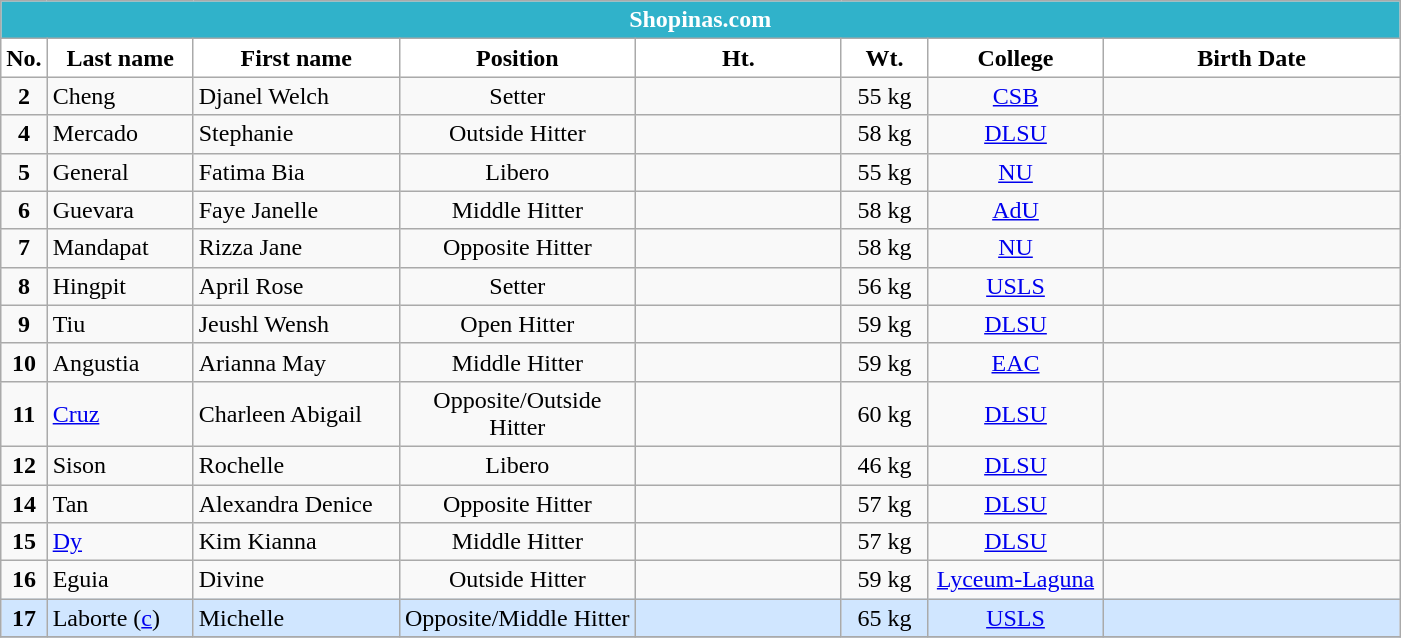<table class="wikitable" style="text-align:center;">
<tr>
<td colspan="8" style= "background:#30B2CA; color:#FFFFFF; text-align: center"><strong>Shopinas.com</strong></td>
</tr>
<tr>
<th width=3px style="background: White; color: Black; text-align: center"><strong>No.</strong></th>
<th width=90px style="background: White; color: Black">Last name</th>
<th width=130px style="background: White; color: Black">First name</th>
<th width=150px style="background: White; color: Black">Position</th>
<th width=130px style="background: White; color: Black">Ht.</th>
<th width=50px style="background: White; color: Black">Wt.</th>
<th width=110px style="background: White; color: Black">College</th>
<th width=190px style="background: White; color: Black">Birth Date</th>
</tr>
<tr>
<td><strong>2</strong></td>
<td style="text-align: left">Cheng</td>
<td style="text-align: left">Djanel Welch</td>
<td>Setter</td>
<td></td>
<td>55 kg</td>
<td><a href='#'>CSB</a></td>
<td style="text-align: left"></td>
</tr>
<tr>
<td><strong>4</strong></td>
<td style="text-align: left">Mercado</td>
<td style="text-align: left">Stephanie</td>
<td>Outside Hitter</td>
<td></td>
<td>58 kg</td>
<td><a href='#'>DLSU</a></td>
<td style="text-align: left"></td>
</tr>
<tr>
<td><strong>5</strong></td>
<td style="text-align: left">General</td>
<td style="text-align: left">Fatima Bia</td>
<td>Libero</td>
<td></td>
<td>55 kg</td>
<td><a href='#'>NU</a></td>
<td style="text-align: left"></td>
</tr>
<tr>
<td><strong>6</strong></td>
<td style="text-align: left">Guevara</td>
<td style="text-align: left">Faye Janelle</td>
<td>Middle Hitter</td>
<td></td>
<td>58 kg</td>
<td><a href='#'>AdU</a></td>
<td style="text-align: left"></td>
</tr>
<tr>
<td><strong>7</strong></td>
<td style="text-align: left">Mandapat</td>
<td style="text-align: left">Rizza Jane</td>
<td>Opposite Hitter</td>
<td></td>
<td>58 kg</td>
<td><a href='#'>NU</a></td>
<td style="text-align: left"></td>
</tr>
<tr>
<td><strong>8</strong></td>
<td style="text-align: left">Hingpit</td>
<td style="text-align: left">April Rose</td>
<td>Setter</td>
<td></td>
<td>56 kg</td>
<td><a href='#'>USLS</a></td>
<td style="text-align: left"></td>
</tr>
<tr>
<td><strong>9</strong></td>
<td style="text-align: left">Tiu</td>
<td style="text-align: left">Jeushl Wensh</td>
<td>Open Hitter</td>
<td></td>
<td>59 kg</td>
<td><a href='#'>DLSU</a></td>
<td style="text-align: left"></td>
</tr>
<tr>
<td><strong>10</strong></td>
<td style="text-align: left">Angustia</td>
<td style="text-align: left">Arianna May</td>
<td>Middle Hitter</td>
<td></td>
<td>59 kg</td>
<td><a href='#'>EAC</a></td>
<td style="text-align: left"></td>
</tr>
<tr>
<td><strong>11</strong></td>
<td style="text-align: left"><a href='#'>Cruz</a></td>
<td style="text-align: left">Charleen Abigail</td>
<td>Opposite/Outside Hitter</td>
<td></td>
<td>60 kg</td>
<td><a href='#'>DLSU</a></td>
<td style="text-align: left"></td>
</tr>
<tr>
<td><strong>12</strong></td>
<td style="text-align: left">Sison</td>
<td style="text-align: left">Rochelle</td>
<td>Libero</td>
<td></td>
<td>46 kg</td>
<td><a href='#'>DLSU</a></td>
<td style="text-align: left"></td>
</tr>
<tr>
<td><strong>14</strong></td>
<td style="text-align: left">Tan</td>
<td style="text-align: left">Alexandra Denice</td>
<td>Opposite Hitter</td>
<td></td>
<td>57 kg</td>
<td><a href='#'>DLSU</a></td>
<td style="text-align: left"></td>
</tr>
<tr>
<td><strong>15</strong></td>
<td style="text-align: left"><a href='#'>Dy</a></td>
<td style="text-align: left">Kim Kianna</td>
<td>Middle Hitter</td>
<td></td>
<td>57 kg</td>
<td><a href='#'>DLSU</a></td>
<td style="text-align: left"></td>
</tr>
<tr>
<td><strong>16</strong></td>
<td style="text-align: left">Eguia</td>
<td style="text-align: left">Divine</td>
<td>Outside Hitter</td>
<td></td>
<td>59 kg</td>
<td><a href='#'>Lyceum-Laguna</a></td>
<td style="text-align: left"></td>
</tr>
<tr bgcolor=#D0E6FF>
<td><strong>17</strong></td>
<td style="text-align: left">Laborte (<a href='#'>c</a>)</td>
<td style="text-align: left">Michelle</td>
<td>Opposite/Middle Hitter</td>
<td></td>
<td>65 kg</td>
<td><a href='#'>USLS</a></td>
<td style="text-align: left"></td>
</tr>
<tr>
</tr>
</table>
